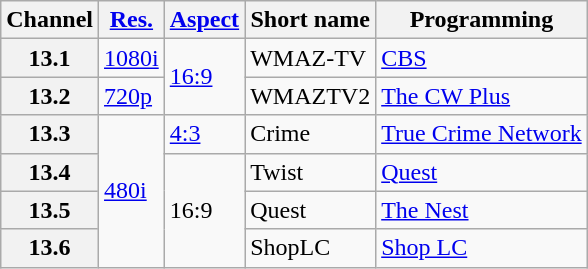<table class="wikitable">
<tr>
<th>Channel</th>
<th><a href='#'>Res.</a></th>
<th><a href='#'>Aspect</a></th>
<th>Short name</th>
<th>Programming</th>
</tr>
<tr>
<th scope = "row">13.1</th>
<td><a href='#'>1080i</a></td>
<td rowspan=2><a href='#'>16:9</a></td>
<td>WMAZ-TV</td>
<td><a href='#'>CBS</a></td>
</tr>
<tr>
<th scope = "row">13.2</th>
<td><a href='#'>720p</a></td>
<td>WMAZTV2</td>
<td><a href='#'>The CW Plus</a></td>
</tr>
<tr>
<th scope = "row">13.3</th>
<td rowspan=4><a href='#'>480i</a></td>
<td><a href='#'>4:3</a></td>
<td>Crime</td>
<td><a href='#'>True Crime Network</a></td>
</tr>
<tr>
<th scope = "row">13.4</th>
<td rowspan=3>16:9</td>
<td>Twist</td>
<td><a href='#'>Quest</a></td>
</tr>
<tr>
<th scope = "row">13.5</th>
<td>Quest</td>
<td><a href='#'>The Nest</a></td>
</tr>
<tr>
<th scope = "row">13.6</th>
<td>ShopLC</td>
<td><a href='#'>Shop LC</a></td>
</tr>
</table>
